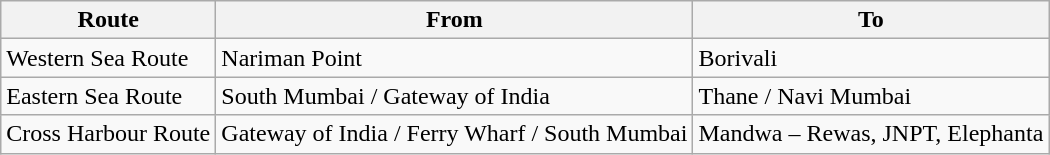<table class="wikitable">
<tr>
<th>Route</th>
<th>From</th>
<th>To</th>
</tr>
<tr>
<td>Western Sea Route</td>
<td>Nariman Point</td>
<td>Borivali</td>
</tr>
<tr>
<td>Eastern Sea Route</td>
<td>South Mumbai / Gateway of India</td>
<td>Thane / Navi Mumbai</td>
</tr>
<tr>
<td>Cross Harbour Route</td>
<td>Gateway of India / Ferry Wharf / South Mumbai</td>
<td>Mandwa – Rewas, JNPT, Elephanta</td>
</tr>
</table>
